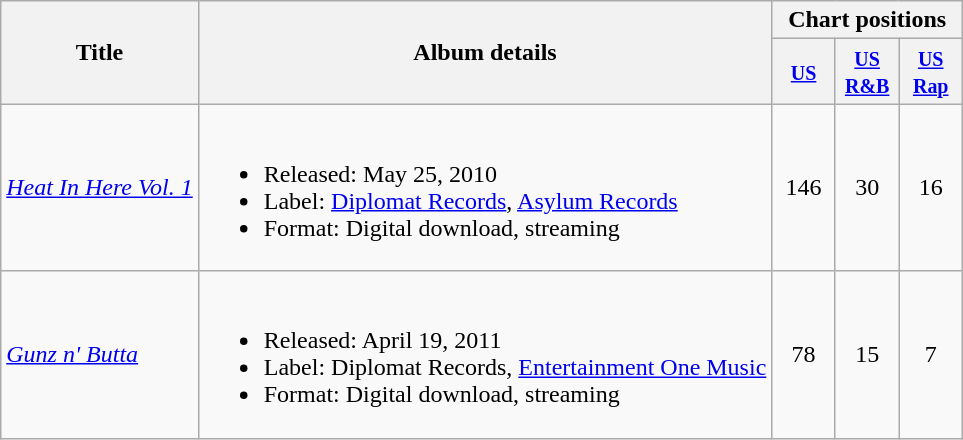<table class="wikitable">
<tr>
<th rowspan="2">Title</th>
<th rowspan="2">Album details</th>
<th colspan="3">Chart positions</th>
</tr>
<tr>
<th style="text-align:center; width:35px;"><small><a href='#'>US</a></small></th>
<th style="text-align:center; width:35px;"><small><a href='#'>US R&B</a></small></th>
<th style="text-align:center; width:35px;"><small><a href='#'>US Rap</a></small></th>
</tr>
<tr>
<td><em><a href='#'>Heat In Here Vol. 1</a></em><br></td>
<td><br><ul><li>Released: May 25, 2010</li><li>Label: <a href='#'>Diplomat Records</a>, <a href='#'>Asylum Records</a></li><li>Format: Digital download, streaming</li></ul></td>
<td style="text-align:center;">146</td>
<td style="text-align:center;">30</td>
<td style="text-align:center;">16</td>
</tr>
<tr>
<td><em><a href='#'>Gunz n' Butta</a></em><br></td>
<td><br><ul><li>Released: April 19, 2011</li><li>Label: Diplomat Records, <a href='#'>Entertainment One Music</a></li><li>Format: Digital download, streaming</li></ul></td>
<td style="text-align:center;">78</td>
<td style="text-align:center;">15</td>
<td style="text-align:center;">7</td>
</tr>
</table>
